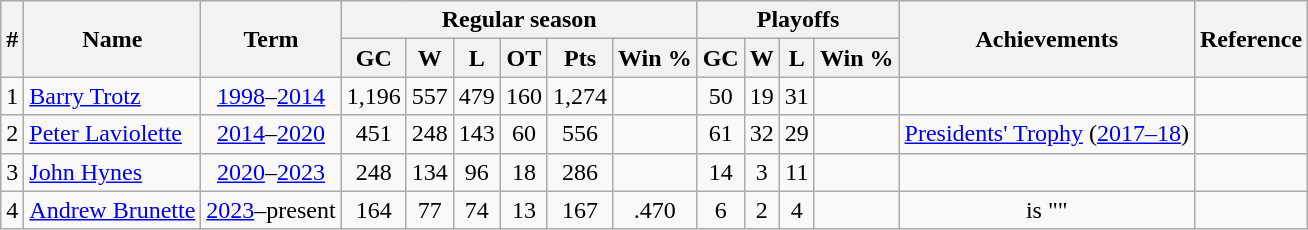<table class="wikitable" style="text-align:center;">
<tr>
<th rowspan="2">#</th>
<th rowspan="2">Name</th>
<th rowspan="2">Term</th>
<th colspan="6">Regular season</th>
<th colspan="4">Playoffs</th>
<th rowspan="2">Achievements</th>
<th rowspan="2">Reference</th>
</tr>
<tr>
<th>GC</th>
<th>W</th>
<th>L</th>
<th>OT</th>
<th>Pts</th>
<th>Win %</th>
<th>GC</th>
<th>W</th>
<th>L</th>
<th>Win %</th>
</tr>
<tr>
<td>1</td>
<td style="text-align:left;"><a href='#'>Barry Trotz</a></td>
<td><a href='#'>1998</a>–<a href='#'>2014</a></td>
<td>1,196</td>
<td>557</td>
<td>479</td>
<td>160</td>
<td>1,274</td>
<td></td>
<td>50</td>
<td>19</td>
<td>31</td>
<td></td>
<td></td>
<td></td>
</tr>
<tr>
<td>2</td>
<td style="text-align:left;"><a href='#'>Peter Laviolette</a></td>
<td><a href='#'>2014</a>–<a href='#'>2020</a></td>
<td>451</td>
<td>248</td>
<td>143</td>
<td>60</td>
<td>556</td>
<td></td>
<td>61</td>
<td>32</td>
<td>29</td>
<td></td>
<td><a href='#'>Presidents' Trophy</a> (<a href='#'>2017–18</a>)</td>
<td></td>
</tr>
<tr>
<td>3</td>
<td style="text-align:left;"><a href='#'>John Hynes</a></td>
<td><a href='#'>2020</a>–<a href='#'>2023</a></td>
<td>248</td>
<td>134</td>
<td>96</td>
<td>18</td>
<td>286</td>
<td></td>
<td>14</td>
<td>3</td>
<td>11</td>
<td></td>
<td></td>
<td></td>
</tr>
<tr>
<td>4</td>
<td style="text-align:left;"><a href='#'>Andrew Brunette</a></td>
<td><a href='#'>2023</a>–present</td>
<td>164</td>
<td>77</td>
<td>74</td>
<td>13</td>
<td>167</td>
<td>.470</td>
<td>6</td>
<td>2</td>
<td>4</td>
<td></td>
<td>is ""</td>
<td></td>
</tr>
</table>
